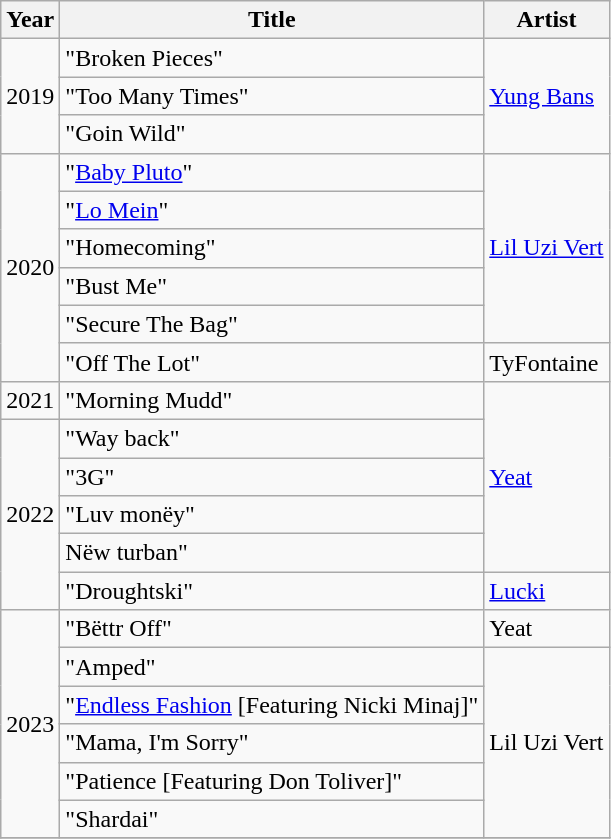<table class="wikitable">
<tr>
<th>Year</th>
<th>Title</th>
<th>Artist</th>
</tr>
<tr>
<td rowspan="3">2019</td>
<td>"Broken Pieces"</td>
<td rowspan="3"><a href='#'>Yung Bans</a></td>
</tr>
<tr>
<td>"Too Many Times"</td>
</tr>
<tr>
<td>"Goin Wild"</td>
</tr>
<tr>
<td rowspan="6">2020</td>
<td>"<a href='#'>Baby Pluto</a>"</td>
<td rowspan="5"><a href='#'>Lil Uzi Vert</a></td>
</tr>
<tr>
<td>"<a href='#'>Lo Mein</a>"</td>
</tr>
<tr>
<td>"Homecoming"</td>
</tr>
<tr>
<td>"Bust Me"</td>
</tr>
<tr>
<td>"Secure The Bag"</td>
</tr>
<tr>
<td>"Off The Lot"</td>
<td>TyFontaine</td>
</tr>
<tr>
<td rowspan="1">2021</td>
<td>"Morning Mudd"</td>
<td rowspan="5"><a href='#'>Yeat</a></td>
</tr>
<tr>
<td rowspan="5">2022</td>
<td>"Way back"</td>
</tr>
<tr>
<td>"3G"</td>
</tr>
<tr>
<td>"Luv monëy"</td>
</tr>
<tr>
<td>Nëw turban"</td>
</tr>
<tr>
<td>"Droughtski"</td>
<td><a href='#'>Lucki</a></td>
</tr>
<tr>
<td rowspan="6">2023</td>
<td>"Bëttr Off"</td>
<td rowspan="1">Yeat</td>
</tr>
<tr>
<td>"Amped"</td>
<td rowspan="5">Lil Uzi Vert</td>
</tr>
<tr>
<td>"<a href='#'>Endless Fashion</a> [Featuring Nicki Minaj]"</td>
</tr>
<tr>
<td>"Mama, I'm Sorry"</td>
</tr>
<tr>
<td>"Patience [Featuring Don Toliver]"</td>
</tr>
<tr>
<td>"Shardai"</td>
</tr>
<tr>
</tr>
</table>
